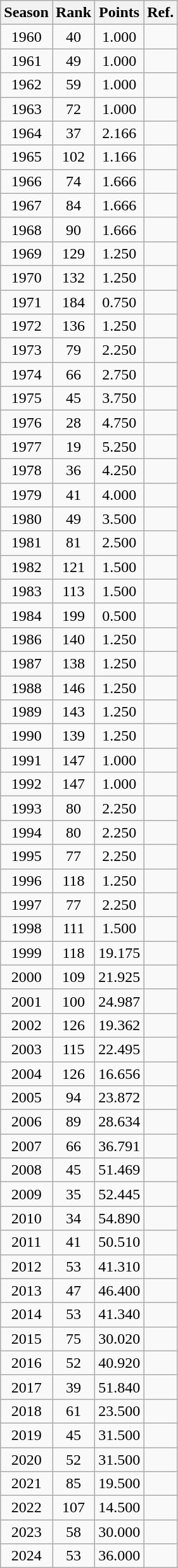<table class="wikitable plainrowheaders sortable" style="text-align:center">
<tr>
<th>Season</th>
<th>Rank</th>
<th>Points</th>
<th>Ref.</th>
</tr>
<tr>
<td>1960</td>
<td>40 </td>
<td>1.000</td>
<td></td>
</tr>
<tr>
<td>1961</td>
<td>49 </td>
<td>1.000</td>
<td></td>
</tr>
<tr>
<td>1962</td>
<td>59 </td>
<td>1.000</td>
<td></td>
</tr>
<tr>
<td>1963</td>
<td>72 </td>
<td>1.000</td>
<td></td>
</tr>
<tr>
<td>1964</td>
<td>37 </td>
<td>2.166</td>
<td></td>
</tr>
<tr>
<td>1965</td>
<td>102 </td>
<td>1.166</td>
<td></td>
</tr>
<tr>
<td>1966</td>
<td>74 </td>
<td>1.666</td>
<td></td>
</tr>
<tr>
<td>1967</td>
<td>84 </td>
<td>1.666</td>
<td></td>
</tr>
<tr>
<td>1968</td>
<td>90 </td>
<td>1.666</td>
<td></td>
</tr>
<tr>
<td>1969</td>
<td>129 </td>
<td>1.250</td>
<td></td>
</tr>
<tr>
<td>1970</td>
<td>132 </td>
<td>1.250</td>
<td></td>
</tr>
<tr>
<td>1971</td>
<td>184 </td>
<td>0.750</td>
<td></td>
</tr>
<tr>
<td>1972</td>
<td>136 </td>
<td>1.250</td>
<td></td>
</tr>
<tr>
<td>1973</td>
<td>79 </td>
<td>2.250</td>
<td></td>
</tr>
<tr>
<td>1974</td>
<td>66 </td>
<td>2.750</td>
<td></td>
</tr>
<tr>
<td>1975</td>
<td>45 </td>
<td>3.750</td>
<td></td>
</tr>
<tr>
<td>1976</td>
<td>28 </td>
<td>4.750</td>
<td></td>
</tr>
<tr>
<td>1977</td>
<td>19 </td>
<td>5.250</td>
<td></td>
</tr>
<tr>
<td>1978</td>
<td>36 </td>
<td>4.250</td>
<td></td>
</tr>
<tr>
<td>1979</td>
<td>41 </td>
<td>4.000</td>
<td></td>
</tr>
<tr>
<td>1980</td>
<td>49 </td>
<td>3.500</td>
<td></td>
</tr>
<tr>
<td>1981</td>
<td>81 </td>
<td>2.500</td>
<td></td>
</tr>
<tr>
<td>1982</td>
<td>121 </td>
<td>1.500</td>
<td></td>
</tr>
<tr>
<td>1983</td>
<td>113 </td>
<td>1.500</td>
<td></td>
</tr>
<tr>
<td>1984</td>
<td>199 </td>
<td>0.500</td>
<td></td>
</tr>
<tr>
<td>1986</td>
<td>140 </td>
<td>1.250</td>
<td></td>
</tr>
<tr>
<td>1987</td>
<td>138 </td>
<td>1.250</td>
<td></td>
</tr>
<tr>
<td>1988</td>
<td>146 </td>
<td>1.250</td>
<td></td>
</tr>
<tr>
<td>1989</td>
<td>143 </td>
<td>1.250</td>
<td></td>
</tr>
<tr>
<td>1990</td>
<td>139 </td>
<td>1.250</td>
<td></td>
</tr>
<tr>
<td>1991</td>
<td>147 </td>
<td>1.000</td>
<td></td>
</tr>
<tr>
<td>1992</td>
<td>147 </td>
<td>1.000</td>
<td></td>
</tr>
<tr>
<td>1993</td>
<td>80 </td>
<td>2.250</td>
<td></td>
</tr>
<tr>
<td>1994</td>
<td>80 </td>
<td>2.250</td>
<td></td>
</tr>
<tr>
<td>1995</td>
<td>77 </td>
<td>2.250</td>
<td></td>
</tr>
<tr>
<td>1996</td>
<td>118 </td>
<td>1.250</td>
<td></td>
</tr>
<tr>
<td>1997</td>
<td>77 </td>
<td>2.250</td>
<td></td>
</tr>
<tr>
<td>1998</td>
<td>111 </td>
<td>1.500</td>
<td></td>
</tr>
<tr>
<td>1999</td>
<td>118 </td>
<td>19.175</td>
<td></td>
</tr>
<tr>
<td>2000</td>
<td>109 </td>
<td>21.925</td>
<td></td>
</tr>
<tr>
<td>2001</td>
<td>100 </td>
<td>24.987</td>
<td></td>
</tr>
<tr>
<td>2002</td>
<td>126 </td>
<td>19.362</td>
<td></td>
</tr>
<tr>
<td>2003</td>
<td>115 </td>
<td>22.495</td>
<td></td>
</tr>
<tr>
<td>2004</td>
<td>126 </td>
<td>16.656</td>
<td></td>
</tr>
<tr>
<td>2005</td>
<td>94 </td>
<td>23.872</td>
<td></td>
</tr>
<tr>
<td>2006</td>
<td>89 </td>
<td>28.634</td>
<td></td>
</tr>
<tr>
<td>2007</td>
<td>66 </td>
<td>36.791</td>
<td></td>
</tr>
<tr>
<td>2008</td>
<td>45 </td>
<td>51.469</td>
<td></td>
</tr>
<tr>
<td>2009</td>
<td>35 </td>
<td>52.445</td>
<td></td>
</tr>
<tr>
<td>2010</td>
<td>34 </td>
<td>54.890</td>
<td></td>
</tr>
<tr>
<td>2011</td>
<td>41 </td>
<td>50.510</td>
<td></td>
</tr>
<tr>
<td>2012</td>
<td>53 </td>
<td>41.310</td>
<td></td>
</tr>
<tr>
<td>2013</td>
<td>47 </td>
<td>46.400</td>
<td></td>
</tr>
<tr>
<td>2014</td>
<td>53 </td>
<td>41.340</td>
<td></td>
</tr>
<tr>
<td>2015</td>
<td>75 </td>
<td>30.020</td>
<td></td>
</tr>
<tr>
<td>2016</td>
<td>52 </td>
<td>40.920</td>
<td></td>
</tr>
<tr>
<td>2017</td>
<td>39 </td>
<td>51.840</td>
<td></td>
</tr>
<tr>
<td>2018</td>
<td>61 </td>
<td>23.500</td>
<td></td>
</tr>
<tr>
<td>2019</td>
<td>45 </td>
<td>31.500</td>
<td></td>
</tr>
<tr>
<td>2020</td>
<td>52 </td>
<td>31.500</td>
<td></td>
</tr>
<tr>
<td>2021</td>
<td>85 </td>
<td>19.500</td>
<td></td>
</tr>
<tr>
<td>2022</td>
<td>107 </td>
<td>14.500</td>
<td></td>
</tr>
<tr>
<td>2023</td>
<td>58 </td>
<td>30.000</td>
<td></td>
</tr>
<tr>
<td>2024</td>
<td>53 </td>
<td>36.000</td>
<td></td>
</tr>
</table>
